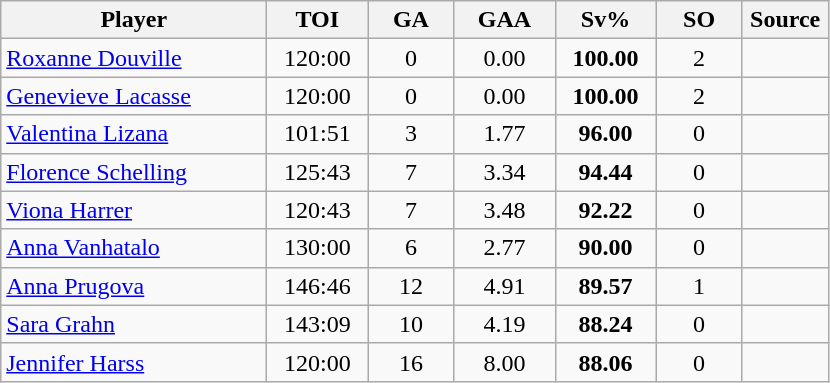<table class="wikitable sortable" style="text-align:center;">
<tr>
<th style="width:170px;">Player</th>
<th style="width:60px;">TOI</th>
<th style="width:50px;">GA</th>
<th style="width:60px;">GAA</th>
<th style="width:60px;">Sv%</th>
<th style="width:50px;">SO</th>
<th style="width:50px;">Source</th>
</tr>
<tr>
<td style="text-align:left;"> <a href='#'>Roxanne Douville</a></td>
<td>120:00</td>
<td>0</td>
<td>0.00</td>
<td><strong>100.00</strong></td>
<td>2</td>
<td></td>
</tr>
<tr>
<td style="text-align:left;"> <a href='#'>Genevieve Lacasse</a></td>
<td>120:00</td>
<td>0</td>
<td>0.00</td>
<td><strong>100.00</strong></td>
<td>2</td>
<td></td>
</tr>
<tr>
<td style="text-align:left;"> <a href='#'>Valentina Lizana</a></td>
<td>101:51</td>
<td>3</td>
<td>1.77</td>
<td><strong>96.00</strong></td>
<td>0</td>
<td></td>
</tr>
<tr>
<td style="text-align:left;"> <a href='#'>Florence Schelling</a></td>
<td>125:43</td>
<td>7</td>
<td>3.34</td>
<td><strong>94.44</strong></td>
<td>0</td>
<td></td>
</tr>
<tr>
<td style="text-align:left;"> <a href='#'>Viona Harrer</a></td>
<td>120:43</td>
<td>7</td>
<td>3.48</td>
<td><strong>92.22</strong></td>
<td>0</td>
<td></td>
</tr>
<tr>
<td style="text-align:left;"> <a href='#'>Anna Vanhatalo</a></td>
<td>130:00</td>
<td>6</td>
<td>2.77</td>
<td><strong>90.00</strong></td>
<td>0</td>
<td></td>
</tr>
<tr>
<td style="text-align:left;"> <a href='#'>Anna Prugova</a></td>
<td>146:46</td>
<td>12</td>
<td>4.91</td>
<td><strong>89.57</strong></td>
<td>1</td>
<td></td>
</tr>
<tr>
<td style="text-align:left;"> <a href='#'>Sara Grahn</a></td>
<td>143:09</td>
<td>10</td>
<td>4.19</td>
<td><strong>88.24</strong></td>
<td>0</td>
<td></td>
</tr>
<tr>
<td style="text-align:left;"> <a href='#'>Jennifer Harss</a></td>
<td>120:00</td>
<td>16</td>
<td>8.00</td>
<td><strong>88.06</strong></td>
<td>0</td>
<td></td>
</tr>
</table>
